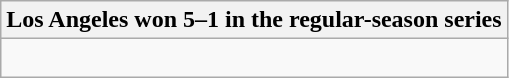<table class="wikitable collapsible collapsed">
<tr>
<th>Los Angeles won 5–1 in the regular-season series</th>
</tr>
<tr>
<td><br>




</td>
</tr>
</table>
